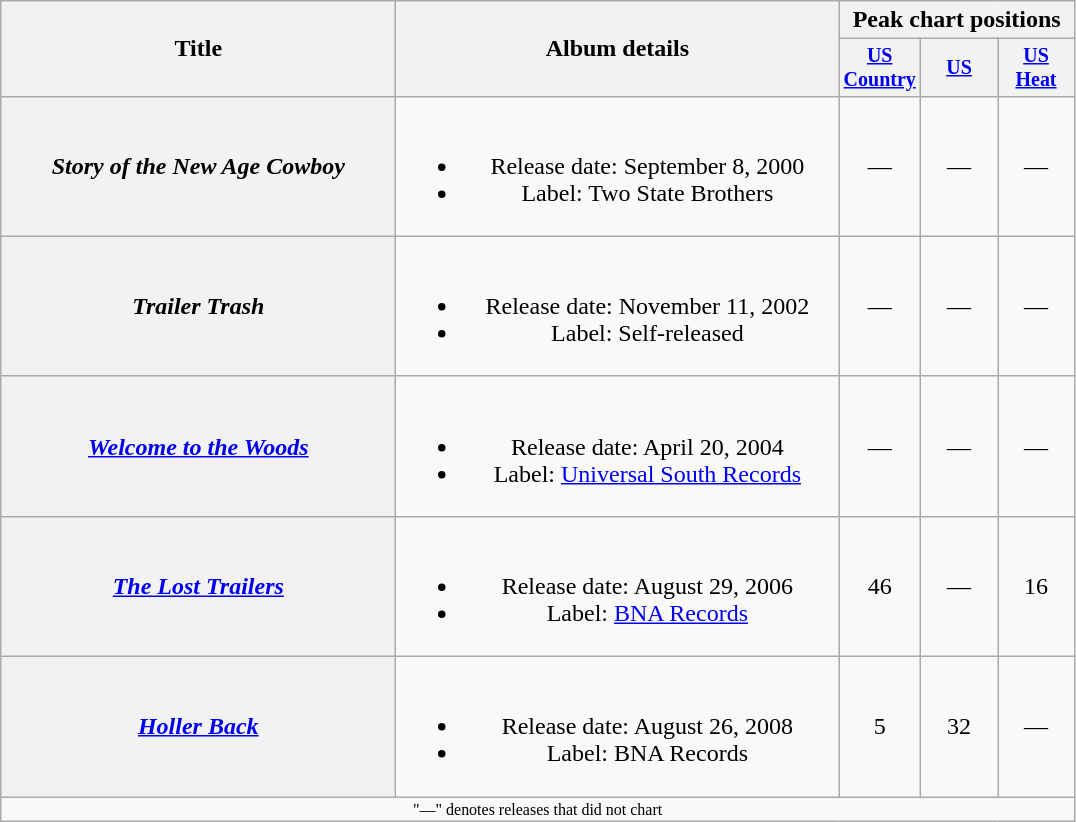<table class="wikitable plainrowheaders" style="text-align:center;">
<tr>
<th rowspan="2" style="width:16em;">Title</th>
<th rowspan="2" style="width:18em;">Album details</th>
<th colspan="3">Peak chart positions</th>
</tr>
<tr style="font-size:smaller;">
<th style="width:45px;"><a href='#'>US Country</a></th>
<th style="width:45px;"><a href='#'>US</a></th>
<th style="width:45px;"><a href='#'>US Heat</a></th>
</tr>
<tr>
<th scope="row"><em>Story of the New Age Cowboy</em></th>
<td><br><ul><li>Release date: September 8, 2000</li><li>Label: Two State Brothers</li></ul></td>
<td>—</td>
<td>—</td>
<td>—</td>
</tr>
<tr>
<th scope="row"><em>Trailer Trash</em></th>
<td><br><ul><li>Release date: November 11, 2002</li><li>Label: Self-released</li></ul></td>
<td>—</td>
<td>—</td>
<td>—</td>
</tr>
<tr>
<th scope="row"><em><a href='#'>Welcome to the Woods</a></em></th>
<td><br><ul><li>Release date: April 20, 2004</li><li>Label: <a href='#'>Universal South Records</a></li></ul></td>
<td>—</td>
<td>—</td>
<td>—</td>
</tr>
<tr>
<th scope="row"><em><a href='#'>The Lost Trailers</a></em></th>
<td><br><ul><li>Release date: August 29, 2006</li><li>Label: <a href='#'>BNA Records</a></li></ul></td>
<td>46</td>
<td>—</td>
<td>16</td>
</tr>
<tr>
<th scope="row"><em><a href='#'>Holler Back</a></em></th>
<td><br><ul><li>Release date: August 26, 2008</li><li>Label: BNA Records</li></ul></td>
<td>5</td>
<td>32</td>
<td>—</td>
</tr>
<tr>
<td colspan="5" style="font-size:8pt">"—" denotes releases that did not chart</td>
</tr>
</table>
